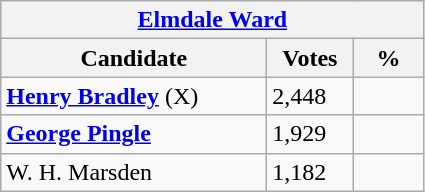<table class="wikitable">
<tr>
<th colspan="3"><a href='#'>Elmdale Ward</a></th>
</tr>
<tr>
<th style="width: 170px">Candidate</th>
<th style="width: 50px">Votes</th>
<th style="width: 40px">%</th>
</tr>
<tr>
<td><strong><a href='#'>Henry Bradley</a></strong> (X)</td>
<td>2,448</td>
</tr>
<tr>
<td><strong><a href='#'>George Pingle</a></strong></td>
<td>1,929</td>
<td></td>
</tr>
<tr>
<td>W. H. Marsden</td>
<td>1,182</td>
<td></td>
</tr>
</table>
